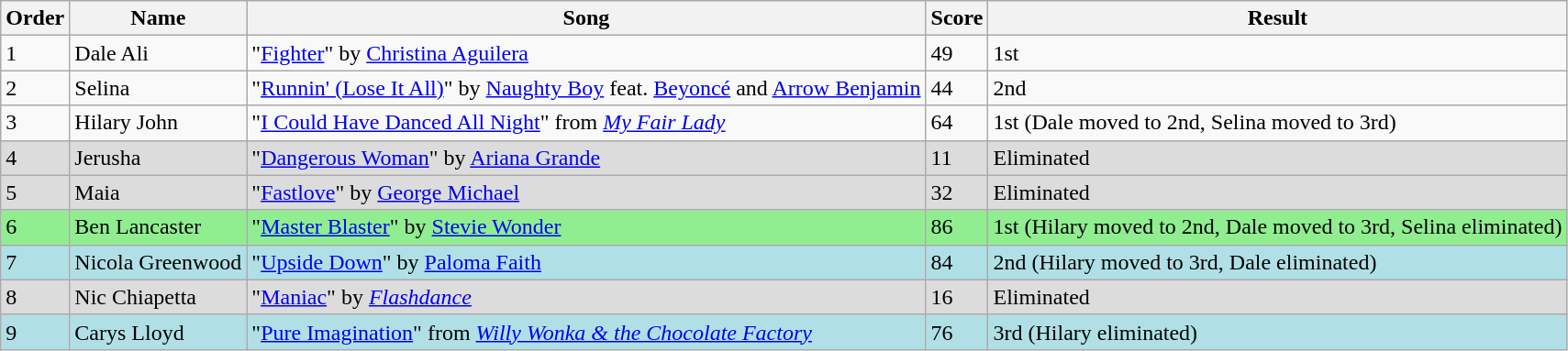<table class="wikitable sortable collapsed">
<tr style="text-align:Center; background:#cc;">
<th>Order</th>
<th>Name</th>
<th><strong>Song</strong></th>
<th>Score</th>
<th>Result</th>
</tr>
<tr>
<td>1</td>
<td>Dale Ali</td>
<td>"<a href='#'>Fighter</a>" by <a href='#'>Christina Aguilera</a></td>
<td>49</td>
<td>1st</td>
</tr>
<tr>
<td>2</td>
<td>Selina</td>
<td>"<a href='#'>Runnin' (Lose It All)</a>" by <a href='#'>Naughty Boy</a> feat. <a href='#'>Beyoncé</a> and <a href='#'>Arrow Benjamin</a></td>
<td>44</td>
<td>2nd</td>
</tr>
<tr>
<td>3</td>
<td>Hilary John</td>
<td>"<a href='#'>I Could Have Danced All Night</a>" from <em><a href='#'>My Fair Lady</a></em></td>
<td>64</td>
<td>1st (Dale moved to 2nd, Selina moved to 3rd)</td>
</tr>
<tr style="background:#DCDCDC">
<td>4</td>
<td>Jerusha</td>
<td>"<a href='#'>Dangerous Woman</a>" by <a href='#'>Ariana Grande</a></td>
<td>11</td>
<td>Eliminated</td>
</tr>
<tr style="background:#DCDCDC">
<td>5</td>
<td>Maia</td>
<td>"<a href='#'>Fastlove</a>" by <a href='#'>George Michael</a></td>
<td>32</td>
<td>Eliminated</td>
</tr>
<tr style="background:lightgreen;">
<td>6</td>
<td>Ben Lancaster</td>
<td>"<a href='#'>Master Blaster</a>" by <a href='#'>Stevie Wonder</a></td>
<td>86</td>
<td>1st (Hilary moved to 2nd, Dale moved to 3rd, Selina eliminated)</td>
</tr>
<tr style="background:#b0e0e6;">
<td>7</td>
<td>Nicola Greenwood</td>
<td>"<a href='#'>Upside Down</a>" by <a href='#'>Paloma Faith</a></td>
<td>84</td>
<td>2nd (Hilary moved to 3rd, Dale eliminated)</td>
</tr>
<tr style="background:#DCDCDC">
<td>8</td>
<td>Nic Chiapetta</td>
<td>"<a href='#'>Maniac</a>" by <em><a href='#'>Flashdance</a></em></td>
<td>16</td>
<td>Eliminated</td>
</tr>
<tr style="background:#b0e0e6;">
<td>9</td>
<td>Carys Lloyd</td>
<td>"<a href='#'>Pure Imagination</a>" from <em><a href='#'>Willy Wonka & the Chocolate Factory</a></em></td>
<td>76</td>
<td>3rd (Hilary eliminated)</td>
</tr>
</table>
